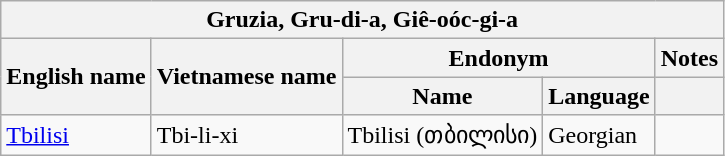<table class="wikitable sortable">
<tr>
<th colspan="5"> Gruzia, Gru-di-a, Giê-oóc-gi-a</th>
</tr>
<tr>
<th rowspan="2">English name</th>
<th rowspan="2">Vietnamese name</th>
<th colspan="2">Endonym</th>
<th>Notes</th>
</tr>
<tr>
<th>Name</th>
<th>Language</th>
<th></th>
</tr>
<tr>
<td><a href='#'>Tbilisi</a></td>
<td>Tbi-li-xi</td>
<td>Tbilisi (თბილისი)</td>
<td>Georgian</td>
</tr>
</table>
